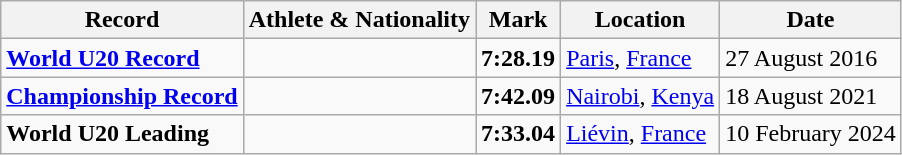<table class="wikitable">
<tr>
<th scope="col">Record</th>
<th scope="col">Athlete & Nationality</th>
<th scope="col">Mark</th>
<th scope="col">Location</th>
<th scope="col">Date</th>
</tr>
<tr>
<td><strong><a href='#'>World U20 Record</a></strong></td>
<td></td>
<td><strong>7:28.19</strong></td>
<td><a href='#'>Paris</a>, <a href='#'>France</a></td>
<td>27 August 2016</td>
</tr>
<tr>
<td><strong><a href='#'>Championship Record</a></strong></td>
<td></td>
<td><strong>7:42.09</strong></td>
<td><a href='#'>Nairobi</a>, <a href='#'>Kenya</a></td>
<td>18 August 2021</td>
</tr>
<tr>
<td><strong>World U20 Leading</strong></td>
<td></td>
<td><strong>7:33.04</strong></td>
<td><a href='#'>Liévin</a>, <a href='#'>France</a></td>
<td>10 February 2024</td>
</tr>
</table>
